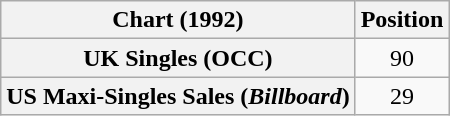<table class="wikitable plainrowheaders" style="text-align:center">
<tr>
<th scope="col">Chart (1992)</th>
<th scope="col">Position</th>
</tr>
<tr>
<th scope="row">UK Singles (OCC)</th>
<td>90</td>
</tr>
<tr>
<th scope="row">US Maxi-Singles Sales (<em>Billboard</em>)</th>
<td>29</td>
</tr>
</table>
